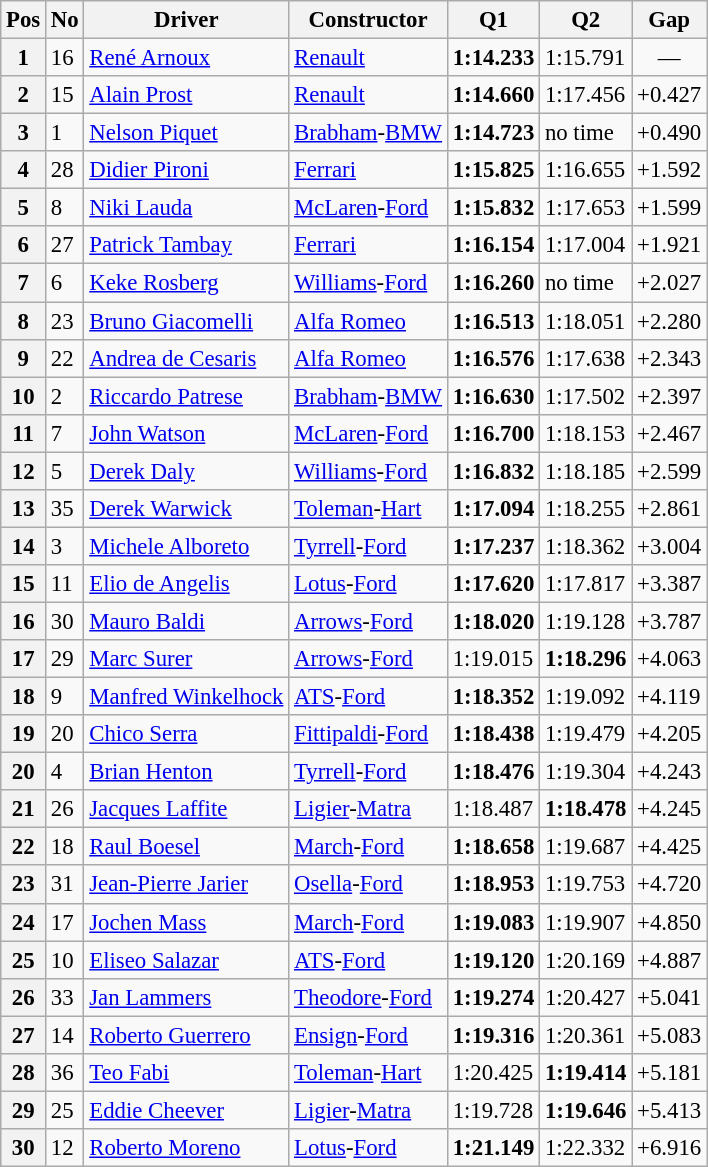<table class="wikitable sortable" style="font-size:95%;">
<tr>
<th>Pos</th>
<th>No</th>
<th>Driver</th>
<th>Constructor</th>
<th>Q1</th>
<th>Q2</th>
<th>Gap</th>
</tr>
<tr>
<th>1</th>
<td>16</td>
<td> <a href='#'>René Arnoux</a></td>
<td><a href='#'>Renault</a></td>
<td><strong>1:14.233</strong></td>
<td>1:15.791</td>
<td align="center">—</td>
</tr>
<tr>
<th>2</th>
<td>15</td>
<td> <a href='#'>Alain Prost</a></td>
<td><a href='#'>Renault</a></td>
<td><strong>1:14.660</strong></td>
<td>1:17.456</td>
<td>+0.427</td>
</tr>
<tr>
<th>3</th>
<td>1</td>
<td> <a href='#'>Nelson Piquet</a></td>
<td><a href='#'>Brabham</a>-<a href='#'>BMW</a></td>
<td><strong>1:14.723</strong></td>
<td>no time</td>
<td>+0.490</td>
</tr>
<tr>
<th>4</th>
<td>28</td>
<td> <a href='#'>Didier Pironi</a></td>
<td><a href='#'>Ferrari</a></td>
<td><strong>1:15.825</strong></td>
<td>1:16.655</td>
<td>+1.592</td>
</tr>
<tr>
<th>5</th>
<td>8</td>
<td> <a href='#'>Niki Lauda</a></td>
<td><a href='#'>McLaren</a>-<a href='#'>Ford</a></td>
<td><strong>1:15.832</strong></td>
<td>1:17.653</td>
<td>+1.599</td>
</tr>
<tr>
<th>6</th>
<td>27</td>
<td> <a href='#'>Patrick Tambay</a></td>
<td><a href='#'>Ferrari</a></td>
<td><strong>1:16.154</strong></td>
<td>1:17.004</td>
<td>+1.921</td>
</tr>
<tr>
<th>7</th>
<td>6</td>
<td> <a href='#'>Keke Rosberg</a></td>
<td><a href='#'>Williams</a>-<a href='#'>Ford</a></td>
<td><strong>1:16.260</strong></td>
<td>no time</td>
<td>+2.027</td>
</tr>
<tr>
<th>8</th>
<td>23</td>
<td> <a href='#'>Bruno Giacomelli</a></td>
<td><a href='#'>Alfa Romeo</a></td>
<td><strong>1:16.513</strong></td>
<td>1:18.051</td>
<td>+2.280</td>
</tr>
<tr>
<th>9</th>
<td>22</td>
<td> <a href='#'>Andrea de Cesaris</a></td>
<td><a href='#'>Alfa Romeo</a></td>
<td><strong>1:16.576</strong></td>
<td>1:17.638</td>
<td>+2.343</td>
</tr>
<tr>
<th>10</th>
<td>2</td>
<td> <a href='#'>Riccardo Patrese</a></td>
<td><a href='#'>Brabham</a>-<a href='#'>BMW</a></td>
<td><strong>1:16.630</strong></td>
<td>1:17.502</td>
<td>+2.397</td>
</tr>
<tr>
<th>11</th>
<td>7</td>
<td> <a href='#'>John Watson</a></td>
<td><a href='#'>McLaren</a>-<a href='#'>Ford</a></td>
<td><strong>1:16.700</strong></td>
<td>1:18.153</td>
<td>+2.467</td>
</tr>
<tr>
<th>12</th>
<td>5</td>
<td> <a href='#'>Derek Daly</a></td>
<td><a href='#'>Williams</a>-<a href='#'>Ford</a></td>
<td><strong>1:16.832</strong></td>
<td>1:18.185</td>
<td>+2.599</td>
</tr>
<tr>
<th>13</th>
<td>35</td>
<td> <a href='#'>Derek Warwick</a></td>
<td><a href='#'>Toleman</a>-<a href='#'>Hart</a></td>
<td><strong>1:17.094</strong></td>
<td>1:18.255</td>
<td>+2.861</td>
</tr>
<tr>
<th>14</th>
<td>3</td>
<td> <a href='#'>Michele Alboreto</a></td>
<td><a href='#'>Tyrrell</a>-<a href='#'>Ford</a></td>
<td><strong>1:17.237</strong></td>
<td>1:18.362</td>
<td>+3.004</td>
</tr>
<tr>
<th>15</th>
<td>11</td>
<td> <a href='#'>Elio de Angelis</a></td>
<td><a href='#'>Lotus</a>-<a href='#'>Ford</a></td>
<td><strong>1:17.620</strong></td>
<td>1:17.817</td>
<td>+3.387</td>
</tr>
<tr>
<th>16</th>
<td>30</td>
<td> <a href='#'>Mauro Baldi</a></td>
<td><a href='#'>Arrows</a>-<a href='#'>Ford</a></td>
<td><strong>1:18.020</strong></td>
<td>1:19.128</td>
<td>+3.787</td>
</tr>
<tr>
<th>17</th>
<td>29</td>
<td> <a href='#'>Marc Surer</a></td>
<td><a href='#'>Arrows</a>-<a href='#'>Ford</a></td>
<td>1:19.015</td>
<td><strong>1:18.296</strong></td>
<td>+4.063</td>
</tr>
<tr>
<th>18</th>
<td>9</td>
<td> <a href='#'>Manfred Winkelhock</a></td>
<td><a href='#'>ATS</a>-<a href='#'>Ford</a></td>
<td><strong>1:18.352</strong></td>
<td>1:19.092</td>
<td>+4.119</td>
</tr>
<tr>
<th>19</th>
<td>20</td>
<td> <a href='#'>Chico Serra</a></td>
<td><a href='#'>Fittipaldi</a>-<a href='#'>Ford</a></td>
<td><strong>1:18.438</strong></td>
<td>1:19.479</td>
<td>+4.205</td>
</tr>
<tr>
<th>20</th>
<td>4</td>
<td> <a href='#'>Brian Henton</a></td>
<td><a href='#'>Tyrrell</a>-<a href='#'>Ford</a></td>
<td><strong>1:18.476</strong></td>
<td>1:19.304</td>
<td>+4.243</td>
</tr>
<tr>
<th>21</th>
<td>26</td>
<td> <a href='#'>Jacques Laffite</a></td>
<td><a href='#'>Ligier</a>-<a href='#'>Matra</a></td>
<td>1:18.487</td>
<td><strong>1:18.478</strong></td>
<td>+4.245</td>
</tr>
<tr>
<th>22</th>
<td>18</td>
<td> <a href='#'>Raul Boesel</a></td>
<td><a href='#'>March</a>-<a href='#'>Ford</a></td>
<td><strong>1:18.658</strong></td>
<td>1:19.687</td>
<td>+4.425</td>
</tr>
<tr>
<th>23</th>
<td>31</td>
<td> <a href='#'>Jean-Pierre Jarier</a></td>
<td><a href='#'>Osella</a>-<a href='#'>Ford</a></td>
<td><strong>1:18.953</strong></td>
<td>1:19.753</td>
<td>+4.720</td>
</tr>
<tr>
<th>24</th>
<td>17</td>
<td> <a href='#'>Jochen Mass</a></td>
<td><a href='#'>March</a>-<a href='#'>Ford</a></td>
<td><strong>1:19.083</strong></td>
<td>1:19.907</td>
<td>+4.850</td>
</tr>
<tr>
<th>25</th>
<td>10</td>
<td> <a href='#'>Eliseo Salazar</a></td>
<td><a href='#'>ATS</a>-<a href='#'>Ford</a></td>
<td><strong>1:19.120</strong></td>
<td>1:20.169</td>
<td>+4.887</td>
</tr>
<tr>
<th>26</th>
<td>33</td>
<td> <a href='#'>Jan Lammers</a></td>
<td><a href='#'>Theodore</a>-<a href='#'>Ford</a></td>
<td><strong>1:19.274</strong></td>
<td>1:20.427</td>
<td>+5.041</td>
</tr>
<tr>
<th>27</th>
<td>14</td>
<td> <a href='#'>Roberto Guerrero</a></td>
<td><a href='#'>Ensign</a>-<a href='#'>Ford</a></td>
<td><strong>1:19.316</strong></td>
<td>1:20.361</td>
<td>+5.083</td>
</tr>
<tr>
<th>28</th>
<td>36</td>
<td> <a href='#'>Teo Fabi</a></td>
<td><a href='#'>Toleman</a>-<a href='#'>Hart</a></td>
<td>1:20.425</td>
<td><strong>1:19.414</strong></td>
<td>+5.181</td>
</tr>
<tr>
<th>29</th>
<td>25</td>
<td> <a href='#'>Eddie Cheever</a></td>
<td><a href='#'>Ligier</a>-<a href='#'>Matra</a></td>
<td>1:19.728</td>
<td><strong>1:19.646</strong></td>
<td>+5.413</td>
</tr>
<tr>
<th>30</th>
<td>12</td>
<td> <a href='#'>Roberto Moreno</a></td>
<td><a href='#'>Lotus</a>-<a href='#'>Ford</a></td>
<td><strong>1:21.149</strong></td>
<td>1:22.332</td>
<td>+6.916</td>
</tr>
</table>
